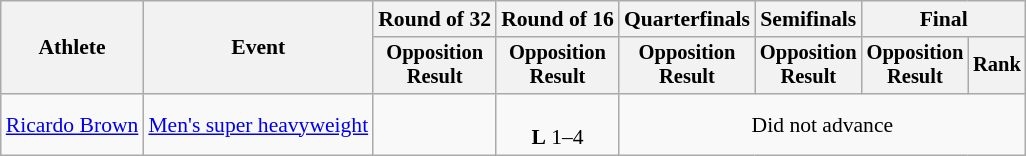<table class="wikitable" style="font-size:90%">
<tr>
<th rowspan="2">Athlete</th>
<th rowspan="2">Event</th>
<th>Round of 32</th>
<th>Round of 16</th>
<th>Quarterfinals</th>
<th>Semifinals</th>
<th colspan=2>Final</th>
</tr>
<tr style="font-size:95%">
<th>Opposition<br>Result</th>
<th>Opposition<br>Result</th>
<th>Opposition<br>Result</th>
<th>Opposition<br>Result</th>
<th>Opposition<br>Result</th>
<th>Rank</th>
</tr>
<tr align=center>
<td align=left><a href='#'>Ricardo Brown</a></td>
<td align=left><a href='#'>Men's super heavyweight</a></td>
<td></td>
<td><br> <strong>L</strong> 1–4</td>
<td colspan="4">Did not advance</td>
</tr>
</table>
